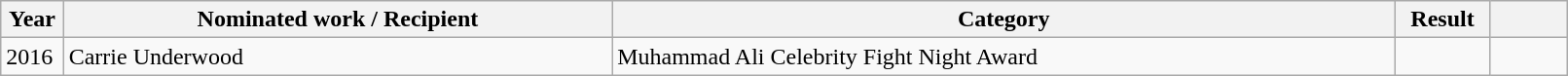<table class="wikitable plainrowheaders" style="width:85%;">
<tr>
<th scope="col" style="width:4%;">Year</th>
<th scope="col" style="width:35%;">Nominated work / Recipient</th>
<th scope="col" style="width:50%;">Category</th>
<th scope="col" style="width:6%;">Result</th>
<th scope="col" style="width:6%;"></th>
</tr>
<tr>
<td>2016</td>
<td>Carrie Underwood</td>
<td>Muhammad Ali Celebrity Fight Night Award</td>
<td></td>
<td></td>
</tr>
</table>
